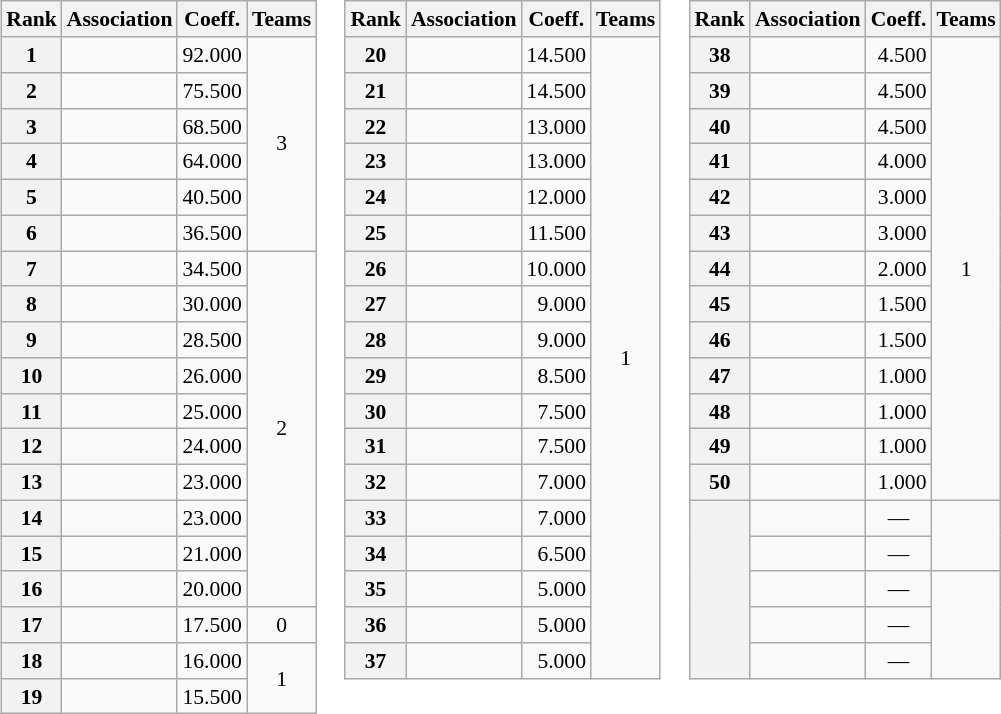<table>
<tr valign=top style="font-size:90%">
<td><br><table class="wikitable">
<tr>
<th>Rank</th>
<th>Association</th>
<th>Coeff.</th>
<th>Teams</th>
</tr>
<tr>
<th>1</th>
<td></td>
<td align=right>92.000</td>
<td align=center rowspan="6">3</td>
</tr>
<tr>
<th>2</th>
<td></td>
<td align=right>75.500</td>
</tr>
<tr>
<th>3</th>
<td></td>
<td align=right>68.500</td>
</tr>
<tr>
<th>4</th>
<td></td>
<td align=right>64.000</td>
</tr>
<tr>
<th>5</th>
<td></td>
<td align=right>40.500</td>
</tr>
<tr>
<th>6</th>
<td></td>
<td align=right>36.500</td>
</tr>
<tr>
<th>7</th>
<td></td>
<td align=right>34.500</td>
<td align=center rowspan="10">2</td>
</tr>
<tr>
<th>8</th>
<td></td>
<td align=right>30.000</td>
</tr>
<tr>
<th>9</th>
<td></td>
<td align=right>28.500</td>
</tr>
<tr>
<th>10</th>
<td></td>
<td align=right>26.000</td>
</tr>
<tr>
<th>11</th>
<td></td>
<td align=right>25.000</td>
</tr>
<tr>
<th>12</th>
<td></td>
<td align=right>24.000</td>
</tr>
<tr>
<th>13</th>
<td></td>
<td align=right>23.000</td>
</tr>
<tr>
<th>14</th>
<td></td>
<td align=right>23.000</td>
</tr>
<tr>
<th>15</th>
<td></td>
<td align=right>21.000</td>
</tr>
<tr>
<th>16</th>
<td></td>
<td align=right>20.000</td>
</tr>
<tr>
<th>17</th>
<td></td>
<td align=right>17.500</td>
<td align=center>0</td>
</tr>
<tr>
<th>18</th>
<td></td>
<td align=right>16.000</td>
<td align=center rowspan="2">1</td>
</tr>
<tr>
<th>19</th>
<td></td>
<td align=right>15.500</td>
</tr>
</table>
</td>
<td><br><table class="wikitable">
<tr>
<th>Rank</th>
<th>Association</th>
<th>Coeff.</th>
<th>Teams</th>
</tr>
<tr>
<th>20</th>
<td></td>
<td align=right>14.500</td>
<td align=center rowspan="18">1</td>
</tr>
<tr>
<th>21</th>
<td></td>
<td align=right>14.500</td>
</tr>
<tr>
<th>22</th>
<td></td>
<td align=right>13.000</td>
</tr>
<tr>
<th>23</th>
<td></td>
<td align=right>13.000</td>
</tr>
<tr>
<th>24</th>
<td></td>
<td align=right>12.000</td>
</tr>
<tr>
<th>25</th>
<td></td>
<td align=right>11.500</td>
</tr>
<tr>
<th>26</th>
<td></td>
<td align=right>10.000</td>
</tr>
<tr>
<th>27</th>
<td></td>
<td align=right>9.000</td>
</tr>
<tr>
<th>28</th>
<td></td>
<td align=right>9.000</td>
</tr>
<tr>
<th>29</th>
<td></td>
<td align=right>8.500</td>
</tr>
<tr>
<th>30</th>
<td></td>
<td align=right>7.500</td>
</tr>
<tr>
<th>31</th>
<td></td>
<td align=right>7.500</td>
</tr>
<tr>
<th>32</th>
<td></td>
<td align=right>7.000</td>
</tr>
<tr>
<th>33</th>
<td></td>
<td align=right>7.000</td>
</tr>
<tr>
<th>34</th>
<td></td>
<td align=right>6.500</td>
</tr>
<tr>
<th>35</th>
<td></td>
<td align=right>5.000</td>
</tr>
<tr>
<th>36</th>
<td></td>
<td align=right>5.000</td>
</tr>
<tr>
<th>37</th>
<td></td>
<td align=right>5.000</td>
</tr>
</table>
</td>
<td><br><table class="wikitable">
<tr>
<th>Rank</th>
<th>Association</th>
<th>Coeff.</th>
<th>Teams</th>
</tr>
<tr>
<th>38</th>
<td></td>
<td align=right>4.500</td>
<td align=center rowspan="13">1</td>
</tr>
<tr>
<th>39</th>
<td></td>
<td align=right>4.500</td>
</tr>
<tr>
<th>40</th>
<td></td>
<td align=right>4.500</td>
</tr>
<tr>
<th>41</th>
<td></td>
<td align=right>4.000</td>
</tr>
<tr>
<th>42</th>
<td></td>
<td align=right>3.000</td>
</tr>
<tr>
<th>43</th>
<td></td>
<td align=right>3.000</td>
</tr>
<tr>
<th>44</th>
<td></td>
<td align=right>2.000</td>
</tr>
<tr>
<th>45</th>
<td></td>
<td align=right>1.500</td>
</tr>
<tr>
<th>46</th>
<td></td>
<td align=right>1.500</td>
</tr>
<tr>
<th>47</th>
<td></td>
<td align=right>1.000</td>
</tr>
<tr>
<th>48</th>
<td></td>
<td align=right>1.000</td>
</tr>
<tr>
<th>49</th>
<td></td>
<td align=right>1.000</td>
</tr>
<tr>
<th>50</th>
<td></td>
<td align=right>1.000</td>
</tr>
<tr>
<th rowspan="5"></th>
<td></td>
<td align=center>—</td>
<td align=center rowspan=2></td>
</tr>
<tr>
<td></td>
<td align=center>—</td>
</tr>
<tr>
<td></td>
<td align=center>—</td>
<td align=center rowspan=3></td>
</tr>
<tr>
<td></td>
<td align=center>—</td>
</tr>
<tr>
<td></td>
<td align=center>—</td>
</tr>
</table>
</td>
</tr>
</table>
